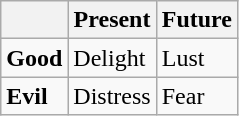<table class="wikitable floatright">
<tr style="background:white">
<th> </th>
<th><strong>Present</strong></th>
<th><strong>Future</strong></th>
</tr>
<tr>
<td><strong>Good</strong></td>
<td>Delight</td>
<td>Lust</td>
</tr>
<tr>
<td><strong>Evil</strong></td>
<td>Distress</td>
<td>Fear</td>
</tr>
</table>
